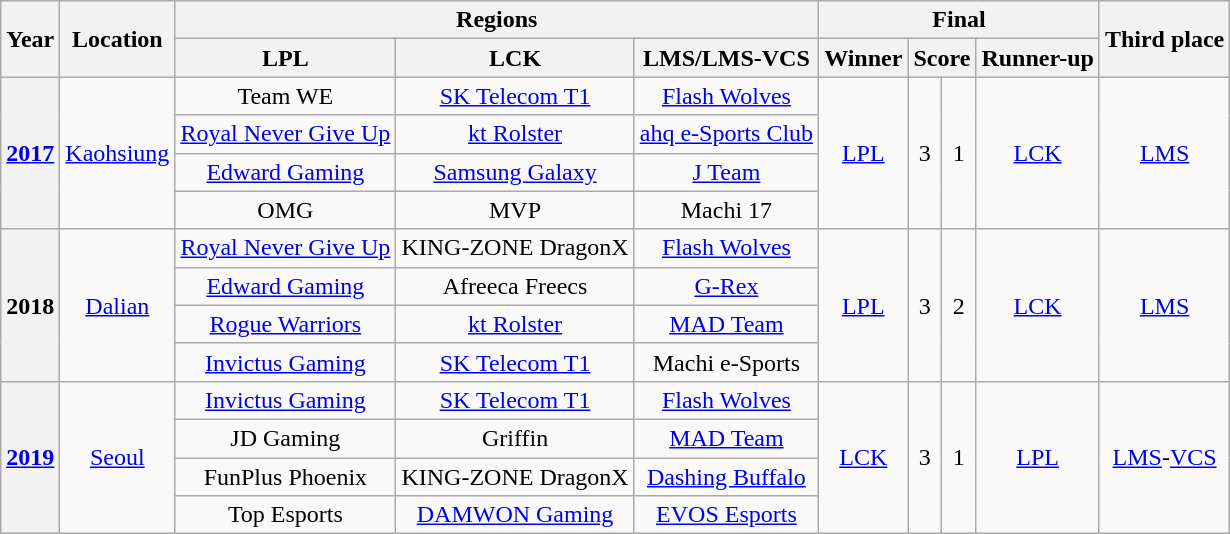<table class="wikitable" style="text-align: center">
<tr>
<th rowspan="2">Year</th>
<th rowspan="2">Location</th>
<th colspan="3">Regions</th>
<th colspan="4">Final</th>
<th rowspan="2">Third place</th>
</tr>
<tr>
<th>LPL</th>
<th>LCK</th>
<th>LMS/LMS-VCS</th>
<th>Winner</th>
<th colspan="2">Score</th>
<th>Runner-up</th>
</tr>
<tr>
<th rowspan="4"><a href='#'>2017</a></th>
<td rowspan="4"> <a href='#'>Kaohsiung</a></td>
<td>Team WE</td>
<td><a href='#'>SK Telecom T1</a></td>
<td><a href='#'>Flash Wolves</a></td>
<td rowspan="4"><a href='#'>LPL</a></td>
<td rowspan="4" style="text-align: center">3</td>
<td rowspan="4" style="text-align: center">1</td>
<td rowspan="4"><a href='#'>LCK</a></td>
<td rowspan="4"><a href='#'>LMS</a></td>
</tr>
<tr>
<td><a href='#'>Royal Never Give Up</a></td>
<td><a href='#'>kt Rolster</a></td>
<td><a href='#'>ahq e-Sports Club</a></td>
</tr>
<tr>
<td><a href='#'>Edward Gaming</a></td>
<td><a href='#'>Samsung Galaxy</a></td>
<td><a href='#'>J Team</a></td>
</tr>
<tr>
<td>OMG</td>
<td>MVP</td>
<td>Machi 17</td>
</tr>
<tr>
<th rowspan="4">2018</th>
<td rowspan="4"> <a href='#'>Dalian</a></td>
<td><a href='#'>Royal Never Give Up</a></td>
<td>KING-ZONE DragonX</td>
<td><a href='#'>Flash Wolves</a></td>
<td rowspan="4"><a href='#'>LPL</a></td>
<td rowspan="4" style="text-align: center">3</td>
<td rowspan="4" style="text-align: center">2</td>
<td rowspan="4"><a href='#'>LCK</a></td>
<td rowspan="4"><a href='#'>LMS</a></td>
</tr>
<tr>
<td><a href='#'>Edward Gaming</a></td>
<td>Afreeca Freecs</td>
<td><a href='#'>G-Rex</a></td>
</tr>
<tr>
<td><a href='#'>Rogue Warriors</a></td>
<td><a href='#'>kt Rolster</a></td>
<td><a href='#'>MAD Team</a></td>
</tr>
<tr>
<td><a href='#'>Invictus Gaming</a></td>
<td><a href='#'>SK Telecom T1</a></td>
<td>Machi e-Sports</td>
</tr>
<tr>
<th rowspan="4"><a href='#'>2019</a></th>
<td rowspan="4"> <a href='#'>Seoul</a></td>
<td><a href='#'>Invictus Gaming</a></td>
<td><a href='#'>SK Telecom T1</a></td>
<td><a href='#'>Flash Wolves</a></td>
<td rowspan="4"><a href='#'>LCK</a></td>
<td rowspan="4">3</td>
<td rowspan="4">1</td>
<td rowspan="4"><a href='#'>LPL</a></td>
<td rowspan="4"><a href='#'>LMS</a>-<a href='#'>VCS</a></td>
</tr>
<tr>
<td>JD Gaming</td>
<td>Griffin</td>
<td><a href='#'>MAD Team</a></td>
</tr>
<tr>
<td>FunPlus Phoenix</td>
<td>KING-ZONE DragonX</td>
<td><a href='#'>Dashing Buffalo</a></td>
</tr>
<tr>
<td>Top Esports</td>
<td><a href='#'>DAMWON Gaming</a></td>
<td><a href='#'>EVOS Esports</a></td>
</tr>
</table>
